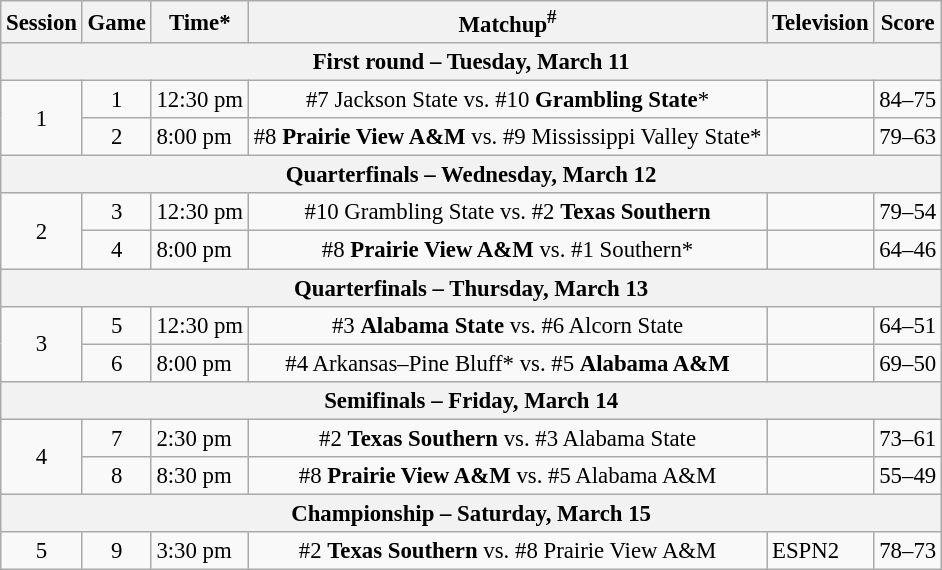<table class="wikitable" style="font-size: 95%">
<tr>
<th>Session</th>
<th>Game</th>
<th>Time*</th>
<th>Matchup<sup>#</sup></th>
<th>Television</th>
<th>Score</th>
</tr>
<tr>
<th colspan=6>First round – Tuesday, March 11</th>
</tr>
<tr>
<td rowspan=2 align=center>1</td>
<td align=center>1</td>
<td>12:30 pm</td>
<td align=center>#7 Jackson State vs. #10 <strong>Grambling State</strong>*</td>
<td></td>
<td>84–75</td>
</tr>
<tr>
<td align=center>2</td>
<td>8:00 pm</td>
<td align=center>#8 <strong>Prairie View A&M</strong> vs. #9 Mississippi Valley State*</td>
<td></td>
<td>79–63</td>
</tr>
<tr>
<th colspan=6>Quarterfinals – Wednesday, March 12</th>
</tr>
<tr>
<td rowspan=2 align=center>2</td>
<td align=center>3</td>
<td>12:30 pm</td>
<td align=center>#10 Grambling State vs. #2 <strong>Texas Southern</strong></td>
<td></td>
<td>79–54</td>
</tr>
<tr>
<td align=center>4</td>
<td>8:00 pm</td>
<td align=center>#8 <strong>Prairie View A&M</strong> vs. #1 Southern*</td>
<td></td>
<td>64–46</td>
</tr>
<tr>
<th colspan=6>Quarterfinals – Thursday, March 13</th>
</tr>
<tr>
<td rowspan=2 align=center>3</td>
<td align=center>5</td>
<td>12:30 pm</td>
<td align=center>#3 <strong>Alabama State</strong> vs. #6 Alcorn State</td>
<td></td>
<td>64–51</td>
</tr>
<tr>
<td align=center>6</td>
<td>8:00 pm</td>
<td align=center>#4 Arkansas–Pine Bluff* vs. #5 <strong>Alabama A&M</strong></td>
<td></td>
<td>69–50</td>
</tr>
<tr>
<th colspan=6>Semifinals – Friday, March 14</th>
</tr>
<tr>
<td rowspan=2 align=center>4</td>
<td align=center>7</td>
<td>2:30 pm</td>
<td align=center>#2 <strong>Texas Southern</strong> vs. #3 Alabama State</td>
<td></td>
<td>73–61</td>
</tr>
<tr>
<td align=center>8</td>
<td>8:30 pm</td>
<td align=center>#8 <strong>Prairie View A&M</strong> vs. #5 Alabama A&M</td>
<td></td>
<td>55–49</td>
</tr>
<tr>
<th colspan=6>Championship – Saturday, March 15</th>
</tr>
<tr>
<td align=center>5</td>
<td align=center>9</td>
<td>3:30 pm</td>
<td align=center>#2 <strong>Texas Southern</strong> vs. #8 Prairie View A&M</td>
<td>ESPN2</td>
<td>78–73</td>
</tr>
</table>
